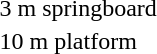<table>
<tr valign="top">
<td>3 m springboard</td>
<td></td>
<td></td>
<td></td>
</tr>
<tr valign="top">
<td>10 m platform</td>
<td></td>
<td></td>
<td></td>
</tr>
</table>
